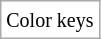<table class="wikitable" style="border:none">
<tr>
<td style="background:white;"><small>Color keys</small><br>





</td>
</tr>
</table>
